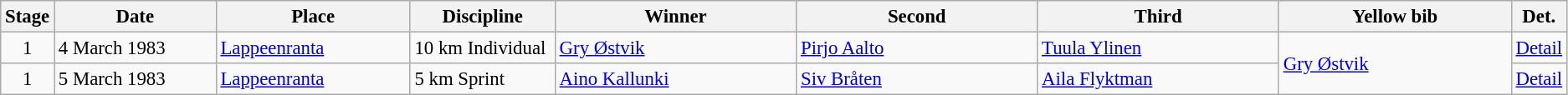<table class="wikitable" style="font-size:95%;">
<tr>
<th width="10">Stage</th>
<th width="125">Date</th>
<th width="150">Place</th>
<th width="110">Discipline</th>
<th width="190">Winner</th>
<th width="190">Second</th>
<th width="190">Third</th>
<th width="183">Yellow bib <br> </th>
<th width="8">Det.</th>
</tr>
<tr>
<td align=center>1</td>
<td>4 March 1983</td>
<td> <a href='#'>Lappeenranta</a></td>
<td>10 km Individual</td>
<td> <a href='#'>Gry Østvik</a></td>
<td> <a href='#'>Pirjo Aalto</a></td>
<td> <a href='#'>Tuula Ylinen</a></td>
<td rowspan="2"> <a href='#'>Gry Østvik</a></td>
<td><a href='#'>Detail</a></td>
</tr>
<tr>
<td align=center>1</td>
<td>5 March 1983</td>
<td> <a href='#'>Lappeenranta</a></td>
<td>5 km Sprint</td>
<td> <a href='#'>Aino Kallunki</a></td>
<td> <a href='#'>Siv Bråten</a></td>
<td> <a href='#'>Aila Flyktman</a></td>
<td><a href='#'>Detail</a></td>
</tr>
</table>
